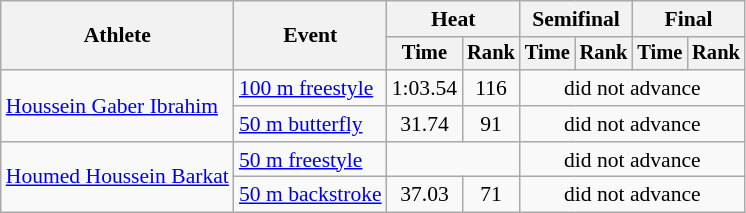<table class="wikitable" style="text-align:center; font-size:90%">
<tr>
<th rowspan="2">Athlete</th>
<th rowspan="2">Event</th>
<th colspan="2">Heat</th>
<th colspan="2">Semifinal</th>
<th colspan="2">Final</th>
</tr>
<tr style="font-size:95%">
<th>Time</th>
<th>Rank</th>
<th>Time</th>
<th>Rank</th>
<th>Time</th>
<th>Rank</th>
</tr>
<tr>
<td align=left rowspan=2><a href='#'>Houssein Gaber Ibrahim</a></td>
<td align=left><a href='#'>100 m freestyle</a></td>
<td>1:03.54</td>
<td>116</td>
<td colspan=4>did not advance</td>
</tr>
<tr>
<td align=left><a href='#'>50 m butterfly</a></td>
<td>31.74</td>
<td>91</td>
<td colspan=4>did not advance</td>
</tr>
<tr>
<td align=left rowspan=2><a href='#'>Houmed Houssein Barkat</a></td>
<td align=left><a href='#'>50 m freestyle</a></td>
<td colspan=2></td>
<td colspan=4>did not advance</td>
</tr>
<tr>
<td align=left><a href='#'>50 m backstroke</a></td>
<td>37.03</td>
<td>71</td>
<td colspan=4>did not advance</td>
</tr>
</table>
